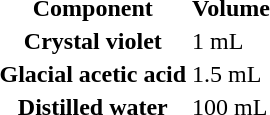<table>
<tr>
<th>Component</th>
<th>Volume</th>
</tr>
<tr>
<th>Crystal violet</th>
<td>1 mL</td>
</tr>
<tr>
<th>Glacial acetic acid</th>
<td>1.5 mL</td>
</tr>
<tr>
<th>Distilled water</th>
<td>100 mL</td>
</tr>
</table>
